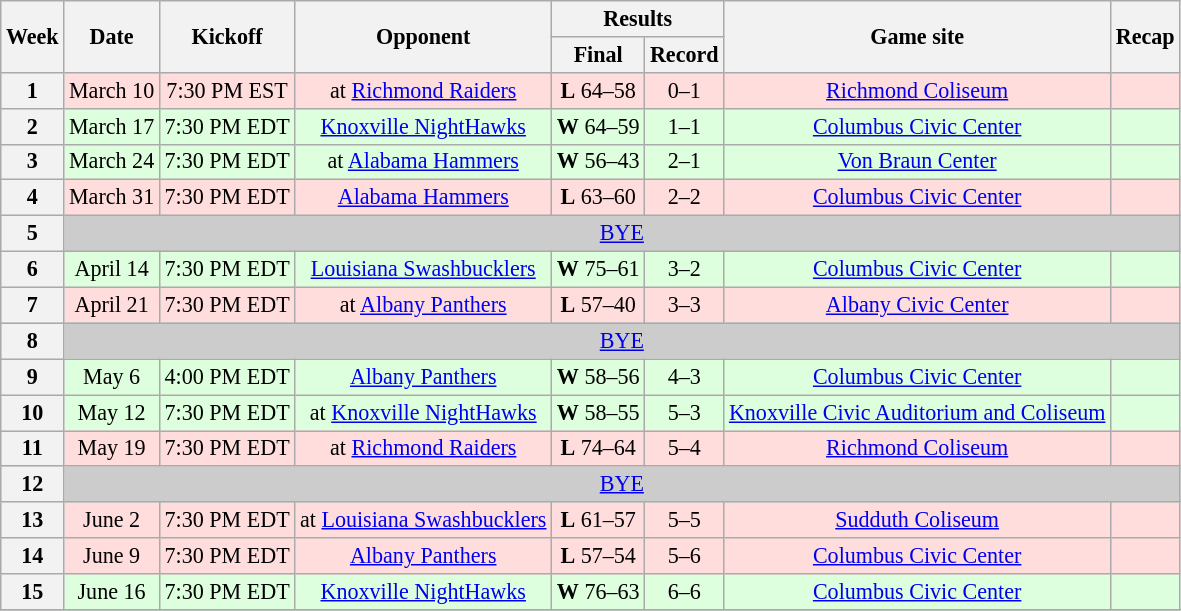<table class="wikitable" style="font-size: 92%;" "align=center">
<tr>
<th rowspan="2">Week</th>
<th rowspan="2">Date</th>
<th rowspan="2">Kickoff</th>
<th rowspan="2">Opponent</th>
<th colspan="2">Results</th>
<th rowspan="2">Game site</th>
<th rowspan="2">Recap</th>
</tr>
<tr>
<th>Final</th>
<th>Record</th>
</tr>
<tr style="background:#fdd;;">
<th>1</th>
<td style="text-align:center;">March 10</td>
<td style="text-align:center;">7:30 PM EST</td>
<td style="text-align:center;">at <a href='#'>Richmond Raiders</a></td>
<td style="text-align:center;"><strong>L</strong> 64–58</td>
<td style="text-align:center;">0–1</td>
<td style="text-align:center;"><a href='#'>Richmond Coliseum</a></td>
<td style="text-align:center;"></td>
</tr>
<tr style="background:#dfd;">
<th>2</th>
<td style="text-align:center;">March 17</td>
<td style="text-align:center;">7:30 PM EDT</td>
<td style="text-align:center;"><a href='#'>Knoxville NightHawks</a></td>
<td style="text-align:center;"><strong>W</strong> 64–59</td>
<td style="text-align:center;">1–1</td>
<td style="text-align:center;"><a href='#'>Columbus Civic Center</a></td>
<td style="text-align:center;"></td>
</tr>
<tr style="background:#dfd">
<th>3</th>
<td style="text-align:center;">March 24</td>
<td style="text-align:center;">7:30 PM EDT</td>
<td style="text-align:center;">at <a href='#'>Alabama Hammers</a></td>
<td style="text-align:center;"><strong>W</strong> 56–43</td>
<td style="text-align:center;">2–1</td>
<td style="text-align:center;"><a href='#'>Von Braun Center</a></td>
<td style="text-align:center;"></td>
</tr>
<tr style="background:#fdd;">
<th>4</th>
<td style="text-align:center;">March 31</td>
<td style="text-align:center;">7:30 PM EDT</td>
<td style="text-align:center;"><a href='#'>Alabama Hammers</a></td>
<td style="text-align:center;"><strong>L</strong> 63–60</td>
<td style="text-align:center;">2–2</td>
<td style="text-align:center;"><a href='#'>Columbus Civic Center</a></td>
<td style="text-align:center;"></td>
</tr>
<tr align="center" bgcolor="#CCCCCC">
<th>5</th>
<td colSpan=7><a href='#'>BYE</a></td>
</tr>
<tr style="background:#dfd">
<th>6</th>
<td style="text-align:center;">April 14</td>
<td style="text-align:center;">7:30 PM EDT</td>
<td style="text-align:center;"><a href='#'>Louisiana Swashbucklers</a></td>
<td style="text-align:center;"><strong>W</strong> 75–61</td>
<td style="text-align:center;">3–2</td>
<td style="text-align:center;"><a href='#'>Columbus Civic Center</a></td>
<td style="text-align:center;"></td>
</tr>
<tr style="background:#fdd">
<th>7</th>
<td style="text-align:center;">April 21</td>
<td style="text-align:center;">7:30 PM EDT</td>
<td style="text-align:center;">at <a href='#'>Albany Panthers</a></td>
<td style="text-align:center;"><strong>L</strong> 57–40</td>
<td style="text-align:center;">3–3</td>
<td style="text-align:center;"><a href='#'>Albany Civic Center</a></td>
<td style="text-align:center;"></td>
</tr>
<tr align="center" bgcolor="#CCCCCC">
<th>8</th>
<td colSpan=7><a href='#'>BYE</a></td>
</tr>
<tr style="background:#dfd">
<th>9</th>
<td style="text-align:center;">May 6</td>
<td style="text-align:center;">4:00 PM EDT</td>
<td style="text-align:center;"><a href='#'>Albany Panthers</a></td>
<td style="text-align:center;"><strong>W</strong> 58–56</td>
<td style="text-align:center;">4–3</td>
<td style="text-align:center;"><a href='#'>Columbus Civic Center</a></td>
<td style="text-align:center;"></td>
</tr>
<tr style="background:#dfd">
<th>10</th>
<td style="text-align:center;">May 12</td>
<td style="text-align:center;">7:30 PM EDT</td>
<td style="text-align:center;">at <a href='#'>Knoxville NightHawks</a></td>
<td style="text-align:center;"><strong>W</strong> 58–55</td>
<td style="text-align:center;">5–3</td>
<td style="text-align:center;"><a href='#'>Knoxville Civic Auditorium and Coliseum</a></td>
<td style="text-align:center;"></td>
</tr>
<tr style="background:#fdd">
<th>11</th>
<td style="text-align:center;">May 19</td>
<td style="text-align:center;">7:30 PM EDT</td>
<td style="text-align:center;">at <a href='#'>Richmond Raiders</a></td>
<td style="text-align:center;"><strong>L</strong> 74–64</td>
<td style="text-align:center;">5–4</td>
<td style="text-align:center;"><a href='#'>Richmond Coliseum</a></td>
<td style="text-align:center;"></td>
</tr>
<tr align="center" bgcolor="#CCCCCC">
<th>12</th>
<td colSpan=7><a href='#'>BYE</a></td>
</tr>
<tr style="background:#fdd">
<th>13</th>
<td style="text-align:center;">June 2</td>
<td style="text-align:center;">7:30 PM EDT</td>
<td style="text-align:center;">at <a href='#'>Louisiana Swashbucklers</a></td>
<td style="text-align:center;"><strong>L</strong> 61–57</td>
<td style="text-align:center;">5–5</td>
<td style="text-align:center;"><a href='#'>Sudduth Coliseum</a></td>
<td style="text-align:center;"></td>
</tr>
<tr style="background:#fdd;;">
<th>14</th>
<td style="text-align:center;">June 9</td>
<td style="text-align:center;">7:30 PM EDT</td>
<td style="text-align:center;"><a href='#'>Albany Panthers</a></td>
<td style="text-align:center;"><strong>L</strong> 57–54</td>
<td style="text-align:center;">5–6</td>
<td style="text-align:center;"><a href='#'>Columbus Civic Center</a></td>
<td style="text-align:center;"></td>
</tr>
<tr style="background:#dfd">
<th>15</th>
<td style="text-align:center;">June 16</td>
<td style="text-align:center;">7:30 PM EDT</td>
<td style="text-align:center;"><a href='#'>Knoxville NightHawks</a></td>
<td style="text-align:center;"><strong>W</strong> 76–63</td>
<td style="text-align:center;">6–6</td>
<td style="text-align:center;"><a href='#'>Columbus Civic Center</a></td>
<td style="text-align:center;"></td>
</tr>
<tr>
</tr>
</table>
